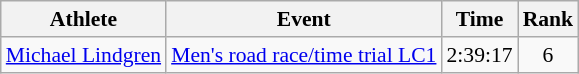<table class=wikitable style="font-size:90%">
<tr>
<th>Athlete</th>
<th>Event</th>
<th>Time</th>
<th>Rank</th>
</tr>
<tr>
<td><a href='#'>Michael Lindgren</a></td>
<td><a href='#'>Men's road race/time trial LC1</a></td>
<td style="text-align:center;">2:39:17</td>
<td style="text-align:center;">6</td>
</tr>
</table>
